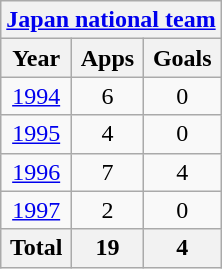<table class="wikitable" style="text-align:center">
<tr>
<th colspan=3><a href='#'>Japan national team</a></th>
</tr>
<tr>
<th>Year</th>
<th>Apps</th>
<th>Goals</th>
</tr>
<tr>
<td><a href='#'>1994</a></td>
<td>6</td>
<td>0</td>
</tr>
<tr>
<td><a href='#'>1995</a></td>
<td>4</td>
<td>0</td>
</tr>
<tr>
<td><a href='#'>1996</a></td>
<td>7</td>
<td>4</td>
</tr>
<tr>
<td><a href='#'>1997</a></td>
<td>2</td>
<td>0</td>
</tr>
<tr>
<th>Total</th>
<th>19</th>
<th>4</th>
</tr>
</table>
